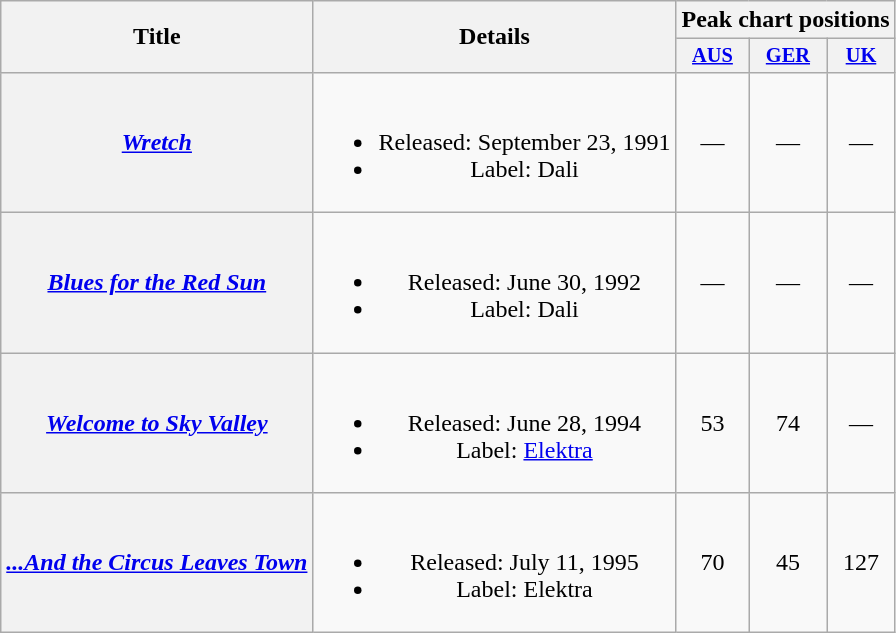<table class="wikitable plainrowheaders" style="text-align:center">
<tr>
<th rowspan="2">Title</th>
<th rowspan="2">Details</th>
<th colspan="3">Peak chart positions</th>
</tr>
<tr>
<th scope="col" style="font-size:85%"><a href='#'>AUS</a><br></th>
<th scope="col" style="font-size:85%"><a href='#'>GER</a><br></th>
<th scope="col" style="font-size:85%"><a href='#'>UK</a><br></th>
</tr>
<tr>
<th scope="row"><em><a href='#'>Wretch</a></em></th>
<td><br><ul><li>Released: September 23, 1991</li><li>Label: Dali</li></ul></td>
<td>—</td>
<td>—</td>
<td>—</td>
</tr>
<tr>
<th scope="row"><em><a href='#'>Blues for the Red Sun</a></em></th>
<td><br><ul><li>Released: June 30, 1992</li><li>Label: Dali</li></ul></td>
<td>—</td>
<td>—</td>
<td>—</td>
</tr>
<tr>
<th scope="row"><em><a href='#'>Welcome to Sky Valley</a></em></th>
<td><br><ul><li>Released: June 28, 1994</li><li>Label: <a href='#'>Elektra</a></li></ul></td>
<td>53</td>
<td>74</td>
<td>—</td>
</tr>
<tr>
<th scope="row"><em><a href='#'>...And the Circus Leaves Town</a></em></th>
<td><br><ul><li>Released: July 11, 1995</li><li>Label: Elektra</li></ul></td>
<td>70</td>
<td>45</td>
<td>127</td>
</tr>
</table>
